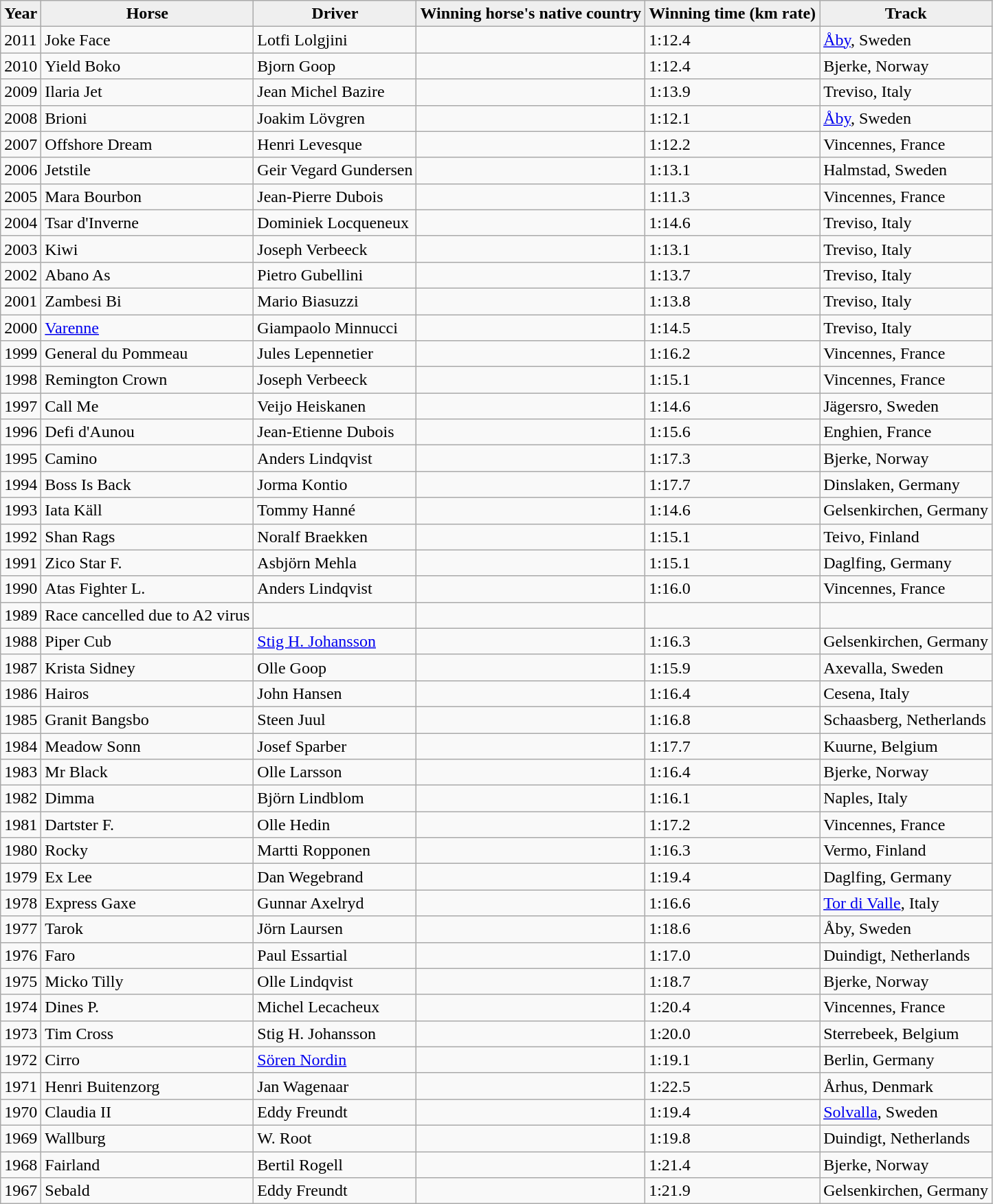<table class="wikitable">
<tr ---- align="center">
<th align="left" style="background:#efefef;">Year</th>
<th align="left" style="background:#efefef;">Horse</th>
<th align="left" style="background:#efefef;">Driver</th>
<th align="left" style="background:#efefef;">Winning horse's native country</th>
<th align="left" style="background:#efefef;">Winning time (km rate)</th>
<th align="left" style="background:#efefef;">Track</th>
</tr>
<tr ---->
<td>2011</td>
<td>Joke Face</td>
<td>Lotfi Lolgjini</td>
<td></td>
<td>1:12.4</td>
<td><a href='#'>Åby</a>, Sweden</td>
</tr>
<tr ---->
<td>2010</td>
<td>Yield Boko</td>
<td>Bjorn Goop</td>
<td></td>
<td>1:12.4</td>
<td>Bjerke, Norway</td>
</tr>
<tr ---->
<td>2009</td>
<td>Ilaria Jet</td>
<td>Jean Michel Bazire</td>
<td></td>
<td>1:13.9</td>
<td>Treviso, Italy</td>
</tr>
<tr ---->
<td>2008</td>
<td>Brioni</td>
<td>Joakim Lövgren</td>
<td></td>
<td>1:12.1</td>
<td><a href='#'>Åby</a>, Sweden</td>
</tr>
<tr ---->
<td>2007</td>
<td>Offshore Dream</td>
<td>Henri Levesque</td>
<td></td>
<td>1:12.2</td>
<td>Vincennes, France</td>
</tr>
<tr ---->
<td>2006</td>
<td>Jetstile</td>
<td>Geir Vegard Gundersen</td>
<td></td>
<td>1:13.1</td>
<td>Halmstad, Sweden</td>
</tr>
<tr ---->
<td>2005</td>
<td>Mara Bourbon</td>
<td>Jean-Pierre Dubois</td>
<td></td>
<td>1:11.3</td>
<td>Vincennes, France</td>
</tr>
<tr ---->
<td>2004</td>
<td>Tsar d'Inverne</td>
<td>Dominiek Locqueneux</td>
<td></td>
<td>1:14.6</td>
<td>Treviso, Italy</td>
</tr>
<tr ---->
<td>2003</td>
<td>Kiwi</td>
<td>Joseph Verbeeck</td>
<td></td>
<td>1:13.1</td>
<td>Treviso, Italy</td>
</tr>
<tr ---->
<td>2002</td>
<td>Abano As</td>
<td>Pietro Gubellini</td>
<td></td>
<td>1:13.7</td>
<td>Treviso, Italy</td>
</tr>
<tr ---->
<td>2001</td>
<td>Zambesi Bi</td>
<td>Mario Biasuzzi</td>
<td></td>
<td>1:13.8</td>
<td>Treviso, Italy</td>
</tr>
<tr ---->
<td>2000</td>
<td><a href='#'>Varenne</a></td>
<td>Giampaolo Minnucci</td>
<td></td>
<td>1:14.5</td>
<td>Treviso, Italy</td>
</tr>
<tr ---->
<td>1999</td>
<td>General du Pommeau</td>
<td>Jules Lepennetier</td>
<td></td>
<td>1:16.2</td>
<td>Vincennes, France</td>
</tr>
<tr ---->
<td>1998</td>
<td>Remington Crown</td>
<td>Joseph Verbeeck</td>
<td></td>
<td>1:15.1</td>
<td>Vincennes, France</td>
</tr>
<tr ---->
<td>1997</td>
<td>Call Me</td>
<td>Veijo Heiskanen</td>
<td></td>
<td>1:14.6</td>
<td>Jägersro, Sweden</td>
</tr>
<tr ---->
<td>1996</td>
<td>Defi d'Aunou</td>
<td>Jean-Etienne Dubois</td>
<td></td>
<td>1:15.6</td>
<td>Enghien, France</td>
</tr>
<tr ---->
<td>1995</td>
<td>Camino</td>
<td>Anders Lindqvist</td>
<td></td>
<td>1:17.3</td>
<td>Bjerke, Norway</td>
</tr>
<tr ---->
<td>1994</td>
<td>Boss Is Back</td>
<td>Jorma Kontio</td>
<td></td>
<td>1:17.7</td>
<td>Dinslaken, Germany</td>
</tr>
<tr ---->
<td>1993</td>
<td>Iata Käll</td>
<td>Tommy Hanné</td>
<td></td>
<td>1:14.6</td>
<td>Gelsenkirchen, Germany</td>
</tr>
<tr ---->
<td>1992</td>
<td>Shan Rags</td>
<td>Noralf Braekken</td>
<td></td>
<td>1:15.1</td>
<td>Teivo, Finland</td>
</tr>
<tr ---->
<td>1991</td>
<td>Zico Star F.</td>
<td>Asbjörn Mehla</td>
<td></td>
<td>1:15.1</td>
<td>Daglfing, Germany</td>
</tr>
<tr ---->
<td>1990</td>
<td>Atas Fighter L.</td>
<td>Anders Lindqvist</td>
<td></td>
<td>1:16.0</td>
<td>Vincennes, France</td>
</tr>
<tr ---->
<td>1989</td>
<td>Race cancelled due to A2 virus</td>
<td></td>
<td></td>
<td></td>
<td></td>
</tr>
<tr ---->
<td>1988</td>
<td>Piper Cub</td>
<td><a href='#'>Stig H. Johansson</a></td>
<td></td>
<td>1:16.3</td>
<td>Gelsenkirchen, Germany</td>
</tr>
<tr ---->
<td>1987</td>
<td>Krista Sidney</td>
<td>Olle Goop</td>
<td></td>
<td>1:15.9</td>
<td>Axevalla, Sweden</td>
</tr>
<tr ---->
<td>1986</td>
<td>Hairos</td>
<td>John Hansen</td>
<td></td>
<td>1:16.4</td>
<td>Cesena, Italy</td>
</tr>
<tr ---->
<td>1985</td>
<td>Granit Bangsbo</td>
<td>Steen Juul</td>
<td></td>
<td>1:16.8</td>
<td>Schaasberg, Netherlands</td>
</tr>
<tr ---->
<td>1984</td>
<td>Meadow Sonn</td>
<td>Josef Sparber</td>
<td></td>
<td>1:17.7</td>
<td>Kuurne, Belgium</td>
</tr>
<tr ---->
<td>1983</td>
<td>Mr Black</td>
<td>Olle Larsson</td>
<td></td>
<td>1:16.4</td>
<td>Bjerke, Norway</td>
</tr>
<tr ---->
<td>1982</td>
<td>Dimma</td>
<td>Björn Lindblom</td>
<td></td>
<td>1:16.1</td>
<td>Naples, Italy</td>
</tr>
<tr ---->
<td>1981</td>
<td>Dartster F.</td>
<td>Olle Hedin</td>
<td></td>
<td>1:17.2</td>
<td>Vincennes, France</td>
</tr>
<tr ---->
<td>1980</td>
<td>Rocky</td>
<td>Martti Ropponen</td>
<td></td>
<td>1:16.3</td>
<td>Vermo, Finland</td>
</tr>
<tr ---->
<td>1979</td>
<td>Ex Lee</td>
<td>Dan Wegebrand</td>
<td></td>
<td>1:19.4</td>
<td>Daglfing, Germany</td>
</tr>
<tr ---->
<td>1978</td>
<td>Express Gaxe</td>
<td>Gunnar Axelryd</td>
<td></td>
<td>1:16.6</td>
<td><a href='#'>Tor di Valle</a>, Italy</td>
</tr>
<tr ---->
<td>1977</td>
<td>Tarok</td>
<td>Jörn Laursen</td>
<td></td>
<td>1:18.6</td>
<td>Åby, Sweden</td>
</tr>
<tr ---->
<td>1976</td>
<td>Faro</td>
<td>Paul Essartial</td>
<td></td>
<td>1:17.0</td>
<td>Duindigt, Netherlands</td>
</tr>
<tr ---->
<td>1975</td>
<td>Micko Tilly</td>
<td>Olle Lindqvist</td>
<td></td>
<td>1:18.7</td>
<td>Bjerke, Norway</td>
</tr>
<tr ---->
<td>1974</td>
<td>Dines P.</td>
<td>Michel Lecacheux</td>
<td></td>
<td>1:20.4</td>
<td>Vincennes, France</td>
</tr>
<tr ---->
<td>1973</td>
<td>Tim Cross</td>
<td>Stig H. Johansson</td>
<td></td>
<td>1:20.0</td>
<td>Sterrebeek, Belgium</td>
</tr>
<tr ---->
<td>1972</td>
<td>Cirro</td>
<td><a href='#'>Sören Nordin</a></td>
<td></td>
<td>1:19.1</td>
<td>Berlin, Germany</td>
</tr>
<tr ---->
<td>1971</td>
<td>Henri Buitenzorg</td>
<td>Jan Wagenaar</td>
<td></td>
<td>1:22.5</td>
<td>Århus, Denmark</td>
</tr>
<tr ---->
<td>1970</td>
<td>Claudia II</td>
<td>Eddy Freundt</td>
<td></td>
<td>1:19.4</td>
<td><a href='#'>Solvalla</a>, Sweden</td>
</tr>
<tr ---->
<td>1969</td>
<td>Wallburg</td>
<td>W. Root</td>
<td></td>
<td>1:19.8</td>
<td>Duindigt, Netherlands</td>
</tr>
<tr ---->
<td>1968</td>
<td>Fairland</td>
<td>Bertil Rogell</td>
<td></td>
<td>1:21.4</td>
<td>Bjerke, Norway</td>
</tr>
<tr ---->
<td>1967</td>
<td>Sebald</td>
<td>Eddy Freundt</td>
<td></td>
<td>1:21.9</td>
<td>Gelsenkirchen, Germany</td>
</tr>
</table>
